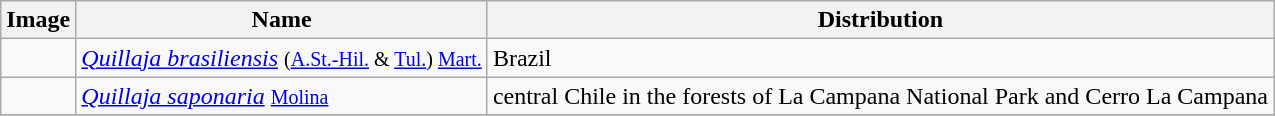<table class="wikitable">
<tr>
<th>Image</th>
<th>Name</th>
<th>Distribution</th>
</tr>
<tr>
<td></td>
<td><em><a href='#'>Quillaja brasiliensis</a></em> <small>(<a href='#'>A.St.-Hil.</a> & <a href='#'>Tul.</a>) <a href='#'>Mart.</a></small></td>
<td>Brazil</td>
</tr>
<tr>
<td></td>
<td><em><a href='#'>Quillaja saponaria</a></em> <small><a href='#'>Molina</a></small></td>
<td>central Chile in the forests of La Campana National Park and Cerro La Campana</td>
</tr>
<tr>
</tr>
</table>
